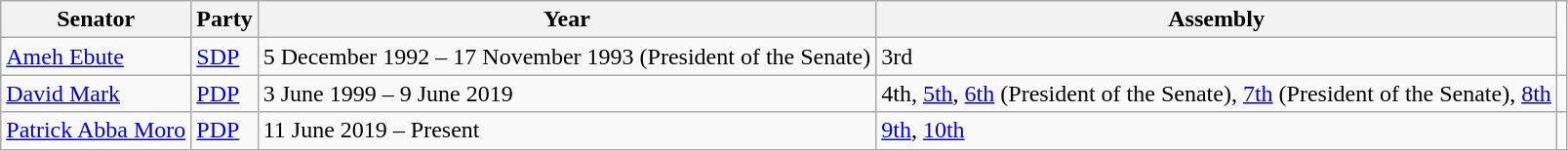<table class="wikitable">
<tr>
<th>Senator</th>
<th>Party</th>
<th>Year</th>
<th>Assembly</th>
</tr>
<tr>
<td><a href='#'>Ameh Ebute</a></td>
<td><a href='#'>SDP</a></td>
<td>5 December 1992 – 17 November 1993 (President of the Senate)</td>
<td>3rd</td>
</tr>
<tr>
<td><a href='#'>David Mark</a></td>
<td><a href='#'>PDP</a></td>
<td>3 June 1999 – 9 June 2019</td>
<td>4th, <a href='#'>5th</a>, <a href='#'>6th</a> (President of the Senate), <a href='#'>7th</a> (President of the Senate), <a href='#'>8th</a></td>
<td></td>
</tr>
<tr>
<td><a href='#'>Patrick Abba Moro</a></td>
<td><a href='#'>PDP</a></td>
<td>11 June 2019 – Present</td>
<td><a href='#'>9th</a>, <a href='#'>10th</a></td>
<td></td>
</tr>
</table>
